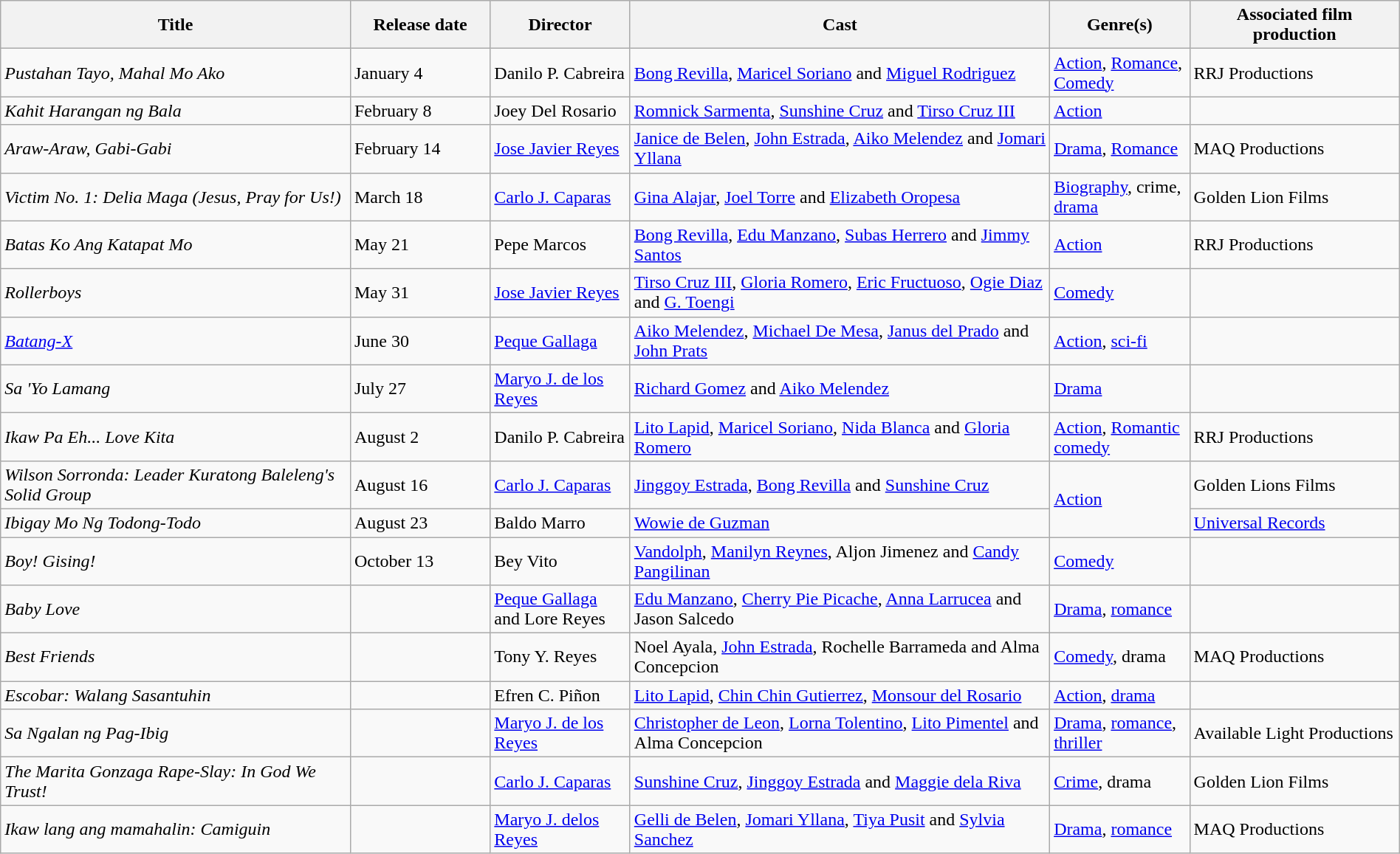<table class="wikitable" style="width:100%;">
<tr>
<th style="width:25%;">Title</th>
<th style="width:10%;">Release date</th>
<th style="width:10%;">Director</th>
<th style="width:30%;">Cast</th>
<th style="width:10%;">Genre(s)</th>
<th style="width:15%;">Associated film production</th>
</tr>
<tr>
<td><em>Pustahan Tayo, Mahal Mo Ako</em></td>
<td>January 4</td>
<td>Danilo P. Cabreira</td>
<td><a href='#'>Bong Revilla</a>, <a href='#'>Maricel Soriano</a> and <a href='#'>Miguel Rodriguez</a></td>
<td><a href='#'>Action</a>, <a href='#'>Romance</a>, <a href='#'>Comedy</a></td>
<td>RRJ Productions</td>
</tr>
<tr>
<td><em>Kahit Harangan ng Bala</em></td>
<td>February 8</td>
<td>Joey Del Rosario</td>
<td><a href='#'>Romnick Sarmenta</a>, <a href='#'>Sunshine Cruz</a> and <a href='#'>Tirso Cruz III</a></td>
<td><a href='#'>Action</a></td>
<td></td>
</tr>
<tr>
<td><em>Araw-Araw, Gabi-Gabi</em></td>
<td>February 14</td>
<td><a href='#'>Jose Javier Reyes</a></td>
<td><a href='#'>Janice de Belen</a>, <a href='#'>John Estrada</a>, <a href='#'>Aiko Melendez</a> and <a href='#'>Jomari Yllana</a></td>
<td><a href='#'>Drama</a>, <a href='#'>Romance</a></td>
<td>MAQ Productions</td>
</tr>
<tr>
<td><em>Victim No. 1: Delia Maga (Jesus, Pray for Us!)</em></td>
<td>March 18</td>
<td><a href='#'>Carlo J. Caparas</a></td>
<td><a href='#'>Gina Alajar</a>, <a href='#'>Joel Torre</a> and <a href='#'>Elizabeth Oropesa</a></td>
<td><a href='#'>Biography</a>, crime, <a href='#'>drama</a></td>
<td>Golden Lion Films</td>
</tr>
<tr>
<td><em>Batas Ko Ang Katapat Mo</em></td>
<td>May 21</td>
<td>Pepe Marcos</td>
<td><a href='#'>Bong Revilla</a>, <a href='#'>Edu Manzano</a>, <a href='#'>Subas Herrero</a> and <a href='#'>Jimmy Santos</a></td>
<td><a href='#'>Action</a></td>
<td>RRJ Productions</td>
</tr>
<tr>
<td><em>Rollerboys</em></td>
<td>May 31</td>
<td><a href='#'>Jose Javier Reyes</a></td>
<td><a href='#'>Tirso Cruz III</a>, <a href='#'>Gloria Romero</a>, <a href='#'>Eric Fructuoso</a>, <a href='#'>Ogie Diaz</a> and <a href='#'>G. Toengi</a></td>
<td><a href='#'>Comedy</a></td>
<td></td>
</tr>
<tr>
<td><em><a href='#'>Batang-X</a></em></td>
<td>June 30</td>
<td><a href='#'>Peque Gallaga</a></td>
<td><a href='#'>Aiko Melendez</a>, <a href='#'>Michael De Mesa</a>, <a href='#'>Janus del Prado</a> and <a href='#'>John Prats</a></td>
<td><a href='#'>Action</a>, <a href='#'>sci-fi</a></td>
<td></td>
</tr>
<tr>
<td><em>Sa 'Yo Lamang</em></td>
<td>July 27</td>
<td><a href='#'>Maryo J. de los Reyes</a></td>
<td><a href='#'>Richard Gomez</a> and <a href='#'>Aiko Melendez</a></td>
<td><a href='#'>Drama</a></td>
<td></td>
</tr>
<tr>
<td><em>Ikaw Pa Eh... Love Kita</em></td>
<td>August 2</td>
<td>Danilo P. Cabreira</td>
<td><a href='#'>Lito Lapid</a>, <a href='#'>Maricel Soriano</a>, <a href='#'>Nida Blanca</a> and <a href='#'>Gloria Romero</a></td>
<td><a href='#'>Action</a>, <a href='#'>Romantic comedy</a></td>
<td>RRJ Productions</td>
</tr>
<tr>
<td><em>Wilson Sorronda: Leader Kuratong Baleleng's Solid Group</em></td>
<td>August 16</td>
<td><a href='#'>Carlo J. Caparas</a></td>
<td><a href='#'>Jinggoy Estrada</a>, <a href='#'>Bong Revilla</a> and <a href='#'>Sunshine Cruz</a></td>
<td rowspan="2"><a href='#'>Action</a></td>
<td>Golden Lions Films</td>
</tr>
<tr>
<td><em>Ibigay Mo Ng Todong-Todo</em></td>
<td>August 23</td>
<td>Baldo Marro</td>
<td><a href='#'>Wowie de Guzman</a></td>
<td><a href='#'>Universal Records</a></td>
</tr>
<tr>
<td><em>Boy! Gising!</em></td>
<td>October 13</td>
<td>Bey Vito</td>
<td><a href='#'>Vandolph</a>, <a href='#'>Manilyn Reynes</a>, Aljon Jimenez and <a href='#'>Candy Pangilinan</a></td>
<td><a href='#'>Comedy</a></td>
<td></td>
</tr>
<tr>
<td><em>Baby Love</em></td>
<td></td>
<td><a href='#'>Peque Gallaga</a> and Lore Reyes</td>
<td><a href='#'>Edu Manzano</a>, <a href='#'>Cherry Pie Picache</a>, <a href='#'>Anna Larrucea</a> and Jason Salcedo</td>
<td><a href='#'>Drama</a>, <a href='#'>romance</a></td>
<td></td>
</tr>
<tr>
<td><em>Best Friends</em></td>
<td></td>
<td>Tony Y. Reyes</td>
<td>Noel Ayala, <a href='#'>John Estrada</a>, Rochelle Barrameda and Alma Concepcion</td>
<td><a href='#'>Comedy</a>, drama</td>
<td>MAQ Productions</td>
</tr>
<tr>
<td><em>Escobar: Walang Sasantuhin</em></td>
<td></td>
<td>Efren C. Piñon</td>
<td><a href='#'>Lito Lapid</a>, <a href='#'>Chin Chin Gutierrez</a>, <a href='#'>Monsour del Rosario</a></td>
<td><a href='#'>Action</a>, <a href='#'>drama</a></td>
<td></td>
</tr>
<tr>
<td><em>Sa Ngalan ng Pag-Ibig</em></td>
<td></td>
<td><a href='#'>Maryo J. de los Reyes</a></td>
<td><a href='#'>Christopher de Leon</a>, <a href='#'>Lorna Tolentino</a>, <a href='#'>Lito Pimentel</a> and Alma Concepcion</td>
<td><a href='#'>Drama</a>, <a href='#'>romance</a>, <a href='#'>thriller</a></td>
<td>Available Light Productions</td>
</tr>
<tr>
<td><em>The Marita Gonzaga Rape-Slay: In God We Trust!</em></td>
<td></td>
<td><a href='#'>Carlo J. Caparas</a></td>
<td><a href='#'>Sunshine Cruz</a>, <a href='#'>Jinggoy Estrada</a> and <a href='#'>Maggie dela Riva</a></td>
<td><a href='#'>Crime</a>, drama</td>
<td>Golden Lion Films</td>
</tr>
<tr>
<td><em>Ikaw lang ang mamahalin: Camiguin</em></td>
<td></td>
<td><a href='#'>Maryo J. delos Reyes</a></td>
<td><a href='#'>Gelli de Belen</a>, <a href='#'>Jomari Yllana</a>, <a href='#'>Tiya Pusit</a> and <a href='#'>Sylvia Sanchez</a></td>
<td><a href='#'>Drama</a>, <a href='#'>romance</a></td>
<td>MAQ Productions</td>
</tr>
</table>
